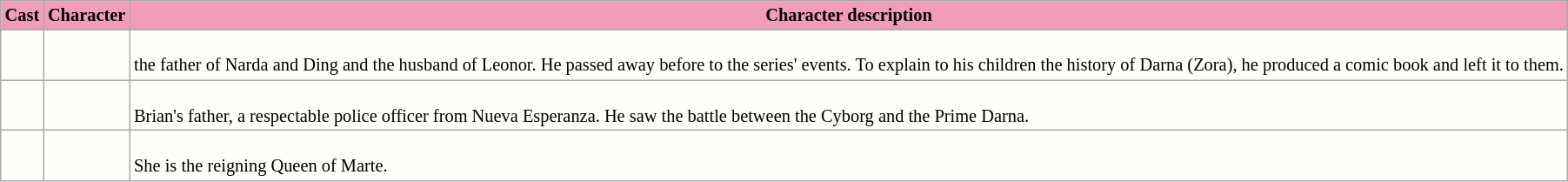<table class="wikitable" style=" background:#FEFEFA; font-size: 85%;">
<tr>
<th style="background:#F19CBB;">Cast</th>
<th style="background:#F19CBB; ">Character</th>
<th style="background:#F19CBB;">Character description</th>
</tr>
<tr>
</tr>
<tr>
<td></td>
<td></td>
<td><br>the father of Narda and Ding and the husband of Leonor. He passed away before to the series' events. To explain to his children the history of Darna (Zora), he produced a comic book and left it to them.</td>
</tr>
<tr>
<td></td>
<td></td>
<td><br>Brian's father, a respectable police officer from Nueva Esperanza. He saw the battle between the Cyborg and the Prime Darna.</td>
</tr>
<tr>
<td></td>
<td></td>
<td><br>She is the reigning Queen of Marte.</td>
</tr>
</table>
